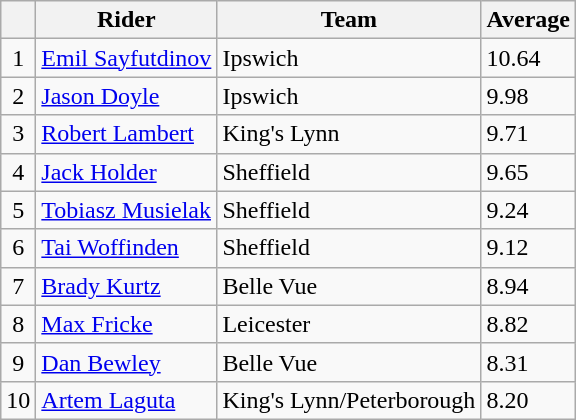<table class=wikitable>
<tr>
<th></th>
<th>Rider</th>
<th>Team</th>
<th>Average</th>
</tr>
<tr>
<td align="center">1</td>
<td> <a href='#'>Emil Sayfutdinov</a></td>
<td>Ipswich</td>
<td>10.64</td>
</tr>
<tr>
<td align="center">2</td>
<td> <a href='#'>Jason Doyle</a></td>
<td>Ipswich</td>
<td>9.98</td>
</tr>
<tr>
<td align="center">3</td>
<td> <a href='#'>Robert Lambert</a></td>
<td>King's Lynn</td>
<td>9.71</td>
</tr>
<tr>
<td align="center">4</td>
<td> <a href='#'>Jack Holder</a></td>
<td>Sheffield</td>
<td>9.65</td>
</tr>
<tr>
<td align="center">5</td>
<td> <a href='#'>Tobiasz Musielak</a></td>
<td>Sheffield</td>
<td>9.24</td>
</tr>
<tr>
<td align="center">6</td>
<td> <a href='#'>Tai Woffinden</a></td>
<td>Sheffield</td>
<td>9.12</td>
</tr>
<tr>
<td align="center">7</td>
<td> <a href='#'>Brady Kurtz</a></td>
<td>Belle Vue</td>
<td>8.94</td>
</tr>
<tr>
<td align="center">8</td>
<td> <a href='#'>Max Fricke</a></td>
<td>Leicester</td>
<td>8.82</td>
</tr>
<tr>
<td align="center">9</td>
<td> <a href='#'>Dan Bewley</a></td>
<td>Belle Vue</td>
<td>8.31</td>
</tr>
<tr>
<td align="center">10</td>
<td> <a href='#'>Artem Laguta</a></td>
<td>King's Lynn/Peterborough</td>
<td>8.20</td>
</tr>
</table>
